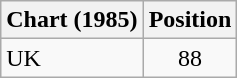<table class="wikitable">
<tr>
<th>Chart (1985)</th>
<th>Position</th>
</tr>
<tr>
<td>UK</td>
<td align="center">88</td>
</tr>
</table>
